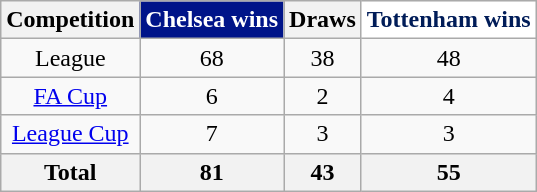<table class="wikitable" style="text-align: center">
<tr>
<th>Competition</th>
<th style="background:#001489; color:white">Chelsea wins</th>
<th>Draws</th>
<th style="background:#FFFFFF; color:#001C58">Tottenham wins</th>
</tr>
<tr>
<td>League</td>
<td>68</td>
<td>38</td>
<td>48</td>
</tr>
<tr>
<td><a href='#'>FA Cup</a></td>
<td>6</td>
<td>2</td>
<td>4</td>
</tr>
<tr>
<td><a href='#'>League Cup</a></td>
<td>7</td>
<td>3</td>
<td>3</td>
</tr>
<tr class="sortbottom">
<th>Total</th>
<th>81</th>
<th>43</th>
<th>55</th>
</tr>
</table>
